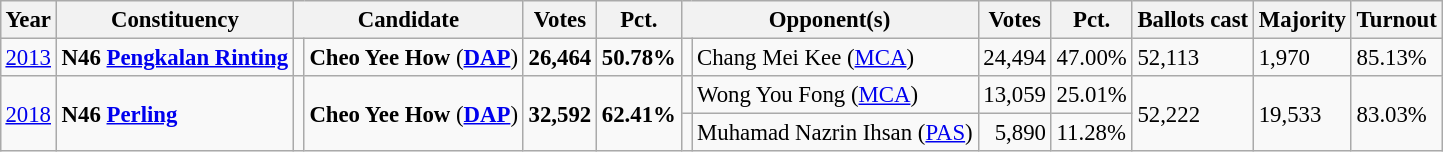<table class="wikitable" style="margin:0.5em ; font-size:95%">
<tr>
<th>Year</th>
<th>Constituency</th>
<th colspan="2">Candidate</th>
<th>Votes</th>
<th>Pct.</th>
<th colspan="2">Opponent(s)</th>
<th>Votes</th>
<th>Pct.</th>
<th>Ballots cast</th>
<th>Majority</th>
<th>Turnout</th>
</tr>
<tr>
<td><a href='#'>2013</a></td>
<td><strong>N46 <a href='#'>Pengkalan Rinting</a></strong></td>
<td></td>
<td><strong>Cheo Yee How</strong> (<a href='#'><strong>DAP</strong></a>)</td>
<td align=right><strong>26,464</strong></td>
<td><strong>50.78%</strong></td>
<td></td>
<td>Chang Mei Kee (<a href='#'>MCA</a>)</td>
<td align=right>24,494</td>
<td>47.00%</td>
<td>52,113</td>
<td>1,970</td>
<td>85.13%</td>
</tr>
<tr>
<td rowspan=2><a href='#'>2018</a></td>
<td rowspan=2><strong>N46 <a href='#'>Perling</a></strong></td>
<td rowspan=2 ></td>
<td rowspan=2><strong>Cheo Yee How</strong> (<a href='#'><strong>DAP</strong></a>)</td>
<td rowspan=2 align=right><strong>32,592</strong></td>
<td rowspan=2><strong>62.41%</strong></td>
<td></td>
<td>Wong You Fong (<a href='#'>MCA</a>)</td>
<td align=right>13,059</td>
<td>25.01%</td>
<td rowspan=2>52,222</td>
<td rowspan=2>19,533</td>
<td rowspan=2>83.03%</td>
</tr>
<tr>
<td></td>
<td>Muhamad Nazrin Ihsan (<a href='#'>PAS</a>)</td>
<td align=right>5,890</td>
<td>11.28%</td>
</tr>
</table>
